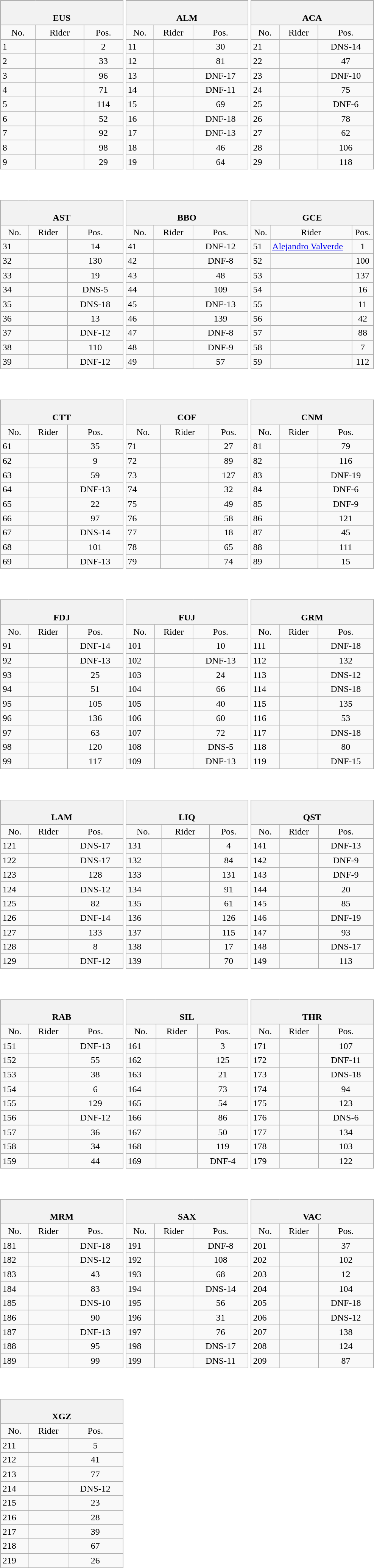<table>
<tr valign=top>
<td width=33%><br><table class="wikitable" style="width:100%">
<tr>
<th colspan=5><br>EUS</th>
</tr>
<tr align=center class=small>
<td>No.</td>
<td>Rider</td>
<td>Pos.</td>
</tr>
<tr>
<td>1</td>
<td></td>
<td align=center>2</td>
</tr>
<tr>
<td>2</td>
<td></td>
<td align=center>33</td>
</tr>
<tr>
<td>3</td>
<td></td>
<td align=center>96</td>
</tr>
<tr>
<td>4</td>
<td></td>
<td align=center>71</td>
</tr>
<tr>
<td>5</td>
<td></td>
<td align=center>114</td>
</tr>
<tr>
<td>6</td>
<td></td>
<td align=center>52</td>
</tr>
<tr>
<td>7</td>
<td></td>
<td align=center>92</td>
</tr>
<tr>
<td>8</td>
<td></td>
<td align=center>98</td>
</tr>
<tr>
<td>9</td>
<td></td>
<td align=center>29</td>
</tr>
</table>
</td>
<td width=33%><br><table class="wikitable" style="width:100%">
<tr>
<th colspan=5><br>ALM</th>
</tr>
<tr align=center class=small>
<td>No.</td>
<td>Rider</td>
<td>Pos.</td>
</tr>
<tr>
<td>11</td>
<td></td>
<td align=center>30</td>
</tr>
<tr>
<td>12</td>
<td></td>
<td align=center>81</td>
</tr>
<tr>
<td>13</td>
<td></td>
<td align=center>DNF-17</td>
</tr>
<tr>
<td>14</td>
<td></td>
<td align=center>DNF-11</td>
</tr>
<tr>
<td>15</td>
<td></td>
<td align=center>69</td>
</tr>
<tr>
<td>16</td>
<td></td>
<td align=center>DNF-18</td>
</tr>
<tr>
<td>17</td>
<td></td>
<td align=center>DNF-13</td>
</tr>
<tr>
<td>18</td>
<td></td>
<td align=center>46</td>
</tr>
<tr>
<td>19</td>
<td></td>
<td align=center>64</td>
</tr>
</table>
</td>
<td width=33%><br><table class="wikitable" style="width:100%">
<tr>
<th colspan=5><br>ACA</th>
</tr>
<tr align=center class=small>
<td>No.</td>
<td>Rider</td>
<td>Pos.</td>
</tr>
<tr>
<td>21</td>
<td></td>
<td align=center>DNS-14</td>
</tr>
<tr>
<td>22</td>
<td></td>
<td align=center>47</td>
</tr>
<tr>
<td>23</td>
<td></td>
<td align=center>DNF-10</td>
</tr>
<tr>
<td>24</td>
<td></td>
<td align=center>75</td>
</tr>
<tr>
<td>25</td>
<td></td>
<td align=center>DNF-6</td>
</tr>
<tr>
<td>26</td>
<td></td>
<td align=center>78</td>
</tr>
<tr>
<td>27</td>
<td></td>
<td align=center>62</td>
</tr>
<tr>
<td>28</td>
<td></td>
<td align=center>106</td>
</tr>
<tr>
<td>29</td>
<td></td>
<td align=center>118</td>
</tr>
</table>
</td>
</tr>
<tr valign=top>
<td><br><table class="wikitable" style="width:100%">
<tr>
<th colspan=5><br>AST</th>
</tr>
<tr align=center class=small>
<td>No.</td>
<td>Rider</td>
<td>Pos.</td>
</tr>
<tr>
<td>31</td>
<td></td>
<td align=center>14</td>
</tr>
<tr>
<td>32</td>
<td></td>
<td align=center>130</td>
</tr>
<tr>
<td>33</td>
<td></td>
<td align=center>19</td>
</tr>
<tr>
<td>34</td>
<td></td>
<td align=center>DNS-5</td>
</tr>
<tr>
<td>35</td>
<td></td>
<td align=center>DNS-18</td>
</tr>
<tr>
<td>36</td>
<td></td>
<td align=center>13</td>
</tr>
<tr>
<td>37</td>
<td></td>
<td align=center>DNF-12</td>
</tr>
<tr>
<td>38</td>
<td></td>
<td align=center>110</td>
</tr>
<tr>
<td>39</td>
<td></td>
<td align=center>DNF-12</td>
</tr>
</table>
</td>
<td width=33%><br><table class="wikitable" style="width:100%">
<tr>
<th colspan=5><br>BBO</th>
</tr>
<tr align=center class=small>
<td>No.</td>
<td>Rider</td>
<td>Pos.</td>
</tr>
<tr>
<td>41</td>
<td></td>
<td align=center>DNF-12</td>
</tr>
<tr>
<td>42</td>
<td></td>
<td align=center>DNF-8</td>
</tr>
<tr>
<td>43</td>
<td></td>
<td align=center>48</td>
</tr>
<tr>
<td>44</td>
<td></td>
<td align=center>109</td>
</tr>
<tr>
<td>45</td>
<td></td>
<td align=center>DNF-13</td>
</tr>
<tr>
<td>46</td>
<td></td>
<td align=center>139</td>
</tr>
<tr>
<td>47</td>
<td></td>
<td align=center>DNF-8</td>
</tr>
<tr>
<td>48</td>
<td></td>
<td align=center>DNF-9</td>
</tr>
<tr>
<td>49</td>
<td></td>
<td align=center>57</td>
</tr>
</table>
</td>
<td width=33%><br><table class="wikitable" style="width:100%">
<tr>
<th colspan=5><br>GCE</th>
</tr>
<tr align=center class=small>
<td>No.</td>
<td>Rider</td>
<td>Pos.</td>
</tr>
<tr>
<td>51</td>
<td> <a href='#'>Alejandro Valverde</a></td>
<td align=center>1</td>
</tr>
<tr>
<td>52</td>
<td></td>
<td align=center>100</td>
</tr>
<tr>
<td>53</td>
<td></td>
<td align=center>137</td>
</tr>
<tr>
<td>54</td>
<td></td>
<td align=center>16</td>
</tr>
<tr>
<td>55</td>
<td></td>
<td align=center>11</td>
</tr>
<tr>
<td>56</td>
<td></td>
<td align=center>42</td>
</tr>
<tr>
<td>57</td>
<td></td>
<td align=center>88</td>
</tr>
<tr>
<td>58</td>
<td></td>
<td align=center>7</td>
</tr>
<tr>
<td>59</td>
<td></td>
<td align=center>112</td>
</tr>
</table>
</td>
</tr>
<tr valign=top>
<td><br><table class="wikitable" style="width:100%">
<tr>
<th colspan=5><br>CTT</th>
</tr>
<tr align=center class=small>
<td>No.</td>
<td>Rider</td>
<td>Pos.</td>
</tr>
<tr>
<td>61</td>
<td></td>
<td align=center>35</td>
</tr>
<tr>
<td>62</td>
<td></td>
<td align=center>9</td>
</tr>
<tr>
<td>63</td>
<td></td>
<td align=center>59</td>
</tr>
<tr>
<td>64</td>
<td></td>
<td align=center>DNF-13</td>
</tr>
<tr>
<td>65</td>
<td></td>
<td align=center>22</td>
</tr>
<tr>
<td>66</td>
<td></td>
<td align=center>97</td>
</tr>
<tr>
<td>67</td>
<td></td>
<td align=center>DNS-14</td>
</tr>
<tr>
<td>68</td>
<td></td>
<td align=center>101</td>
</tr>
<tr>
<td>69</td>
<td></td>
<td align=center>DNF-13</td>
</tr>
</table>
</td>
<td width=33%><br><table class="wikitable" style="width:100%">
<tr>
<th colspan=5><br>COF</th>
</tr>
<tr align=center class=small>
<td>No.</td>
<td>Rider</td>
<td>Pos.</td>
</tr>
<tr>
<td>71</td>
<td></td>
<td align=center>27</td>
</tr>
<tr>
<td>72</td>
<td></td>
<td align=center>89</td>
</tr>
<tr>
<td>73</td>
<td></td>
<td align=center>127</td>
</tr>
<tr>
<td>74</td>
<td></td>
<td align=center>32</td>
</tr>
<tr>
<td>75</td>
<td></td>
<td align=center>49</td>
</tr>
<tr>
<td>76</td>
<td></td>
<td align=center>58</td>
</tr>
<tr>
<td>77</td>
<td></td>
<td align=center>18</td>
</tr>
<tr>
<td>78</td>
<td></td>
<td align=center>65</td>
</tr>
<tr>
<td>79</td>
<td></td>
<td align=center>74</td>
</tr>
</table>
</td>
<td width=33%><br><table class="wikitable" style="width:100%">
<tr>
<th colspan=5><br>CNM</th>
</tr>
<tr align=center class=small>
<td>No.</td>
<td>Rider</td>
<td>Pos.</td>
</tr>
<tr>
<td>81</td>
<td></td>
<td align=center>79</td>
</tr>
<tr>
<td>82</td>
<td></td>
<td align=center>116</td>
</tr>
<tr>
<td>83</td>
<td></td>
<td align=center>DNF-19</td>
</tr>
<tr>
<td>84</td>
<td></td>
<td align=center>DNF-6</td>
</tr>
<tr>
<td>85</td>
<td></td>
<td align=center>DNF-9</td>
</tr>
<tr>
<td>86</td>
<td></td>
<td align=center>121</td>
</tr>
<tr>
<td>87</td>
<td></td>
<td align=center>45</td>
</tr>
<tr>
<td>88</td>
<td></td>
<td align=center>111</td>
</tr>
<tr>
<td>89</td>
<td></td>
<td align=center>15</td>
</tr>
</table>
</td>
</tr>
<tr valign=top>
<td><br><table class="wikitable" style="width:100%">
<tr>
<th colspan=5><br>FDJ</th>
</tr>
<tr align=center class=small>
<td>No.</td>
<td>Rider</td>
<td>Pos.</td>
</tr>
<tr>
<td>91</td>
<td></td>
<td align=center>DNF-14</td>
</tr>
<tr>
<td>92</td>
<td></td>
<td align=center>DNF-13</td>
</tr>
<tr>
<td>93</td>
<td></td>
<td align=center>25</td>
</tr>
<tr>
<td>94</td>
<td></td>
<td align=center>51</td>
</tr>
<tr>
<td>95</td>
<td></td>
<td align=center>105</td>
</tr>
<tr>
<td>96</td>
<td></td>
<td align=center>136</td>
</tr>
<tr>
<td>97</td>
<td></td>
<td align=center>63</td>
</tr>
<tr>
<td>98</td>
<td></td>
<td align=center>120</td>
</tr>
<tr>
<td>99</td>
<td></td>
<td align=center>117</td>
</tr>
</table>
</td>
<td width=33%><br><table class="wikitable" style="width:100%">
<tr>
<th colspan=5><br>FUJ</th>
</tr>
<tr align=center class=small>
<td>No.</td>
<td>Rider</td>
<td>Pos.</td>
</tr>
<tr>
<td>101</td>
<td></td>
<td align=center>10</td>
</tr>
<tr>
<td>102</td>
<td></td>
<td align=center>DNF-13</td>
</tr>
<tr>
<td>103</td>
<td></td>
<td align=center>24</td>
</tr>
<tr>
<td>104</td>
<td></td>
<td align=center>66</td>
</tr>
<tr>
<td>105</td>
<td></td>
<td align=center>40</td>
</tr>
<tr>
<td>106</td>
<td></td>
<td align=center>60</td>
</tr>
<tr>
<td>107</td>
<td></td>
<td align=center>72</td>
</tr>
<tr>
<td>108</td>
<td></td>
<td align=center>DNS-5</td>
</tr>
<tr>
<td>109</td>
<td></td>
<td align=center>DNF-13</td>
</tr>
</table>
</td>
<td width=33%><br><table class="wikitable" style="width:100%">
<tr>
<th colspan=5><br>GRM</th>
</tr>
<tr align=center class=small>
<td>No.</td>
<td>Rider</td>
<td>Pos.</td>
</tr>
<tr>
<td>111</td>
<td></td>
<td align=center>DNF-18</td>
</tr>
<tr>
<td>112</td>
<td></td>
<td align=center>132</td>
</tr>
<tr>
<td>113</td>
<td></td>
<td align=center>DNS-12</td>
</tr>
<tr>
<td>114</td>
<td></td>
<td align=center>DNS-18</td>
</tr>
<tr>
<td>115</td>
<td></td>
<td align=center>135</td>
</tr>
<tr>
<td>116</td>
<td></td>
<td align=center>53</td>
</tr>
<tr>
<td>117</td>
<td></td>
<td align=center>DNS-18</td>
</tr>
<tr>
<td>118</td>
<td></td>
<td align=center>80</td>
</tr>
<tr>
<td>119</td>
<td></td>
<td align=center>DNF-15</td>
</tr>
</table>
</td>
</tr>
<tr valign=top>
<td><br><table class="wikitable" style="width:100%">
<tr>
<th colspan=5><br>LAM</th>
</tr>
<tr align=center class=small>
<td>No.</td>
<td>Rider</td>
<td>Pos.</td>
</tr>
<tr>
<td>121</td>
<td></td>
<td align=center>DNS-17</td>
</tr>
<tr>
<td>122</td>
<td></td>
<td align=center>DNS-17</td>
</tr>
<tr>
<td>123</td>
<td></td>
<td align=center>128</td>
</tr>
<tr>
<td>124</td>
<td></td>
<td align=center>DNS-12</td>
</tr>
<tr>
<td>125</td>
<td></td>
<td align=center>82</td>
</tr>
<tr>
<td>126</td>
<td></td>
<td align=center>DNF-14</td>
</tr>
<tr>
<td>127</td>
<td></td>
<td align=center>133</td>
</tr>
<tr>
<td>128</td>
<td></td>
<td align=center>8</td>
</tr>
<tr>
<td>129</td>
<td></td>
<td align=center>DNF-12</td>
</tr>
</table>
</td>
<td width=33%><br><table class="wikitable" style="width:100%">
<tr>
<th colspan=5><br>LIQ</th>
</tr>
<tr align=center class=small>
<td>No.</td>
<td>Rider</td>
<td>Pos.</td>
</tr>
<tr>
<td>131</td>
<td></td>
<td align=center>4</td>
</tr>
<tr>
<td>132</td>
<td></td>
<td align=center>84</td>
</tr>
<tr>
<td>133</td>
<td></td>
<td align=center>131</td>
</tr>
<tr>
<td>134</td>
<td></td>
<td align=center>91</td>
</tr>
<tr>
<td>135</td>
<td></td>
<td align=center>61</td>
</tr>
<tr>
<td>136</td>
<td></td>
<td align=center>126</td>
</tr>
<tr>
<td>137</td>
<td></td>
<td align=center>115</td>
</tr>
<tr>
<td>138</td>
<td></td>
<td align=center>17</td>
</tr>
<tr>
<td>139</td>
<td></td>
<td align=center>70</td>
</tr>
</table>
</td>
<td width=33%><br><table class="wikitable" style="width:100%">
<tr>
<th colspan=5><br>QST</th>
</tr>
<tr align=center class=small>
<td>No.</td>
<td>Rider</td>
<td>Pos.</td>
</tr>
<tr>
<td>141</td>
<td></td>
<td align=center>DNF-13</td>
</tr>
<tr>
<td>142</td>
<td></td>
<td align=center>DNF-9</td>
</tr>
<tr>
<td>143</td>
<td></td>
<td align=center>DNF-9</td>
</tr>
<tr>
<td>144</td>
<td></td>
<td align=center>20</td>
</tr>
<tr>
<td>145</td>
<td></td>
<td align=center>85</td>
</tr>
<tr>
<td>146</td>
<td></td>
<td align=center>DNF-19</td>
</tr>
<tr>
<td>147</td>
<td></td>
<td align=center>93</td>
</tr>
<tr>
<td>148</td>
<td></td>
<td align=center>DNS-17</td>
</tr>
<tr>
<td>149</td>
<td></td>
<td align=center>113</td>
</tr>
</table>
</td>
</tr>
<tr valign=top>
<td><br><table class="wikitable" style="width:100%">
<tr>
<th colspan=5><br>RAB</th>
</tr>
<tr align=center class=small>
<td>No.</td>
<td>Rider</td>
<td>Pos.</td>
</tr>
<tr>
<td>151</td>
<td></td>
<td align=center>DNF-13</td>
</tr>
<tr>
<td>152</td>
<td></td>
<td align=center>55</td>
</tr>
<tr>
<td>153</td>
<td></td>
<td align=center>38</td>
</tr>
<tr>
<td>154</td>
<td></td>
<td align=center>6</td>
</tr>
<tr>
<td>155</td>
<td></td>
<td align=center>129</td>
</tr>
<tr>
<td>156</td>
<td></td>
<td align=center>DNF-12</td>
</tr>
<tr>
<td>157</td>
<td></td>
<td align=center>36</td>
</tr>
<tr>
<td>158</td>
<td></td>
<td align=center>34</td>
</tr>
<tr>
<td>159</td>
<td></td>
<td align=center>44</td>
</tr>
</table>
</td>
<td width=33%><br><table class="wikitable" style="width:100%">
<tr>
<th colspan=5><br>SIL</th>
</tr>
<tr align=center class=small>
<td>No.</td>
<td>Rider</td>
<td>Pos.</td>
</tr>
<tr>
<td>161</td>
<td></td>
<td align=center>3</td>
</tr>
<tr>
<td>162</td>
<td></td>
<td align=center>125</td>
</tr>
<tr>
<td>163</td>
<td></td>
<td align=center>21</td>
</tr>
<tr>
<td>164</td>
<td></td>
<td align=center>73</td>
</tr>
<tr>
<td>165</td>
<td></td>
<td align=center>54</td>
</tr>
<tr>
<td>166</td>
<td></td>
<td align=center>86</td>
</tr>
<tr>
<td>167</td>
<td></td>
<td align=center>50</td>
</tr>
<tr>
<td>168</td>
<td></td>
<td align=center>119</td>
</tr>
<tr>
<td>169</td>
<td></td>
<td align=center>DNF-4</td>
</tr>
</table>
</td>
<td width=33%><br><table class="wikitable" style="width:100%">
<tr>
<th colspan=5><br>THR</th>
</tr>
<tr align=center class=small>
<td>No.</td>
<td>Rider</td>
<td>Pos.</td>
</tr>
<tr>
<td>171</td>
<td></td>
<td align=center>107</td>
</tr>
<tr>
<td>172</td>
<td></td>
<td align=center>DNF-11</td>
</tr>
<tr>
<td>173</td>
<td></td>
<td align=center>DNS-18</td>
</tr>
<tr>
<td>174</td>
<td></td>
<td align=center>94</td>
</tr>
<tr>
<td>175</td>
<td></td>
<td align=center>123</td>
</tr>
<tr>
<td>176</td>
<td></td>
<td align=center>DNS-6</td>
</tr>
<tr>
<td>177</td>
<td></td>
<td align=center>134</td>
</tr>
<tr>
<td>178</td>
<td></td>
<td align=center>103</td>
</tr>
<tr>
<td>179</td>
<td></td>
<td align=center>122</td>
</tr>
</table>
</td>
</tr>
<tr valign=top>
<td><br><table class="wikitable" style="width:100%">
<tr>
<th colspan=5><br>MRM</th>
</tr>
<tr align=center class=small>
<td>No.</td>
<td>Rider</td>
<td>Pos.</td>
</tr>
<tr>
<td>181</td>
<td></td>
<td align=center>DNF-18</td>
</tr>
<tr>
<td>182</td>
<td></td>
<td align=center>DNS-12</td>
</tr>
<tr>
<td>183</td>
<td></td>
<td align=center>43</td>
</tr>
<tr>
<td>184</td>
<td></td>
<td align=center>83</td>
</tr>
<tr>
<td>185</td>
<td></td>
<td align=center>DNS-10</td>
</tr>
<tr>
<td>186</td>
<td></td>
<td align=center>90</td>
</tr>
<tr>
<td>187</td>
<td></td>
<td align=center>DNF-13</td>
</tr>
<tr>
<td>188</td>
<td></td>
<td align=center>95</td>
</tr>
<tr>
<td>189</td>
<td></td>
<td align=center>99</td>
</tr>
</table>
</td>
<td width=33%><br><table class="wikitable" style="width:100%">
<tr>
<th colspan=5><br>SAX</th>
</tr>
<tr align=center class=small>
<td>No.</td>
<td>Rider</td>
<td>Pos.</td>
</tr>
<tr>
<td>191</td>
<td></td>
<td align=center>DNF-8</td>
</tr>
<tr>
<td>192</td>
<td></td>
<td align=center>108</td>
</tr>
<tr>
<td>193</td>
<td></td>
<td align=center>68</td>
</tr>
<tr>
<td>194</td>
<td></td>
<td align=center>DNS-14</td>
</tr>
<tr>
<td>195</td>
<td></td>
<td align=center>56</td>
</tr>
<tr>
<td>196</td>
<td></td>
<td align=center>31</td>
</tr>
<tr>
<td>197</td>
<td></td>
<td align=center>76</td>
</tr>
<tr>
<td>198</td>
<td></td>
<td align=center>DNS-17</td>
</tr>
<tr>
<td>199</td>
<td></td>
<td align=center>DNS-11</td>
</tr>
</table>
</td>
<td width=33%><br><table class="wikitable" style="width:100%">
<tr>
<th colspan=5><br>VAC</th>
</tr>
<tr align=center class=small>
<td>No.</td>
<td>Rider</td>
<td>Pos.</td>
</tr>
<tr>
<td>201</td>
<td></td>
<td align=center>37</td>
</tr>
<tr>
<td>202</td>
<td></td>
<td align=center>102</td>
</tr>
<tr>
<td>203</td>
<td></td>
<td align=center>12</td>
</tr>
<tr>
<td>204</td>
<td></td>
<td align=center>104</td>
</tr>
<tr>
<td>205</td>
<td></td>
<td align=center>DNF-18</td>
</tr>
<tr>
<td>206</td>
<td></td>
<td align=center>DNS-12</td>
</tr>
<tr>
<td>207</td>
<td></td>
<td align=center>138</td>
</tr>
<tr>
<td>208</td>
<td></td>
<td align=center>124</td>
</tr>
<tr>
<td>209</td>
<td></td>
<td align=center>87</td>
</tr>
</table>
</td>
</tr>
<tr valign=top>
<td><br><table class="wikitable" style="width:100%">
<tr>
<th colspan=5><br>XGZ</th>
</tr>
<tr align=center class=small>
<td>No.</td>
<td>Rider</td>
<td>Pos.</td>
</tr>
<tr>
<td>211</td>
<td></td>
<td align=center>5</td>
</tr>
<tr>
<td>212</td>
<td></td>
<td align=center>41</td>
</tr>
<tr>
<td>213</td>
<td></td>
<td align=center>77</td>
</tr>
<tr>
<td>214</td>
<td></td>
<td align=center>DNS-12</td>
</tr>
<tr>
<td>215</td>
<td></td>
<td align=center>23</td>
</tr>
<tr>
<td>216</td>
<td></td>
<td align=center>28</td>
</tr>
<tr>
<td>217</td>
<td></td>
<td align=center>39</td>
</tr>
<tr>
<td>218</td>
<td></td>
<td align=center>67</td>
</tr>
<tr>
<td>219</td>
<td></td>
<td align=center>26</td>
</tr>
</table>
</td>
</tr>
</table>
